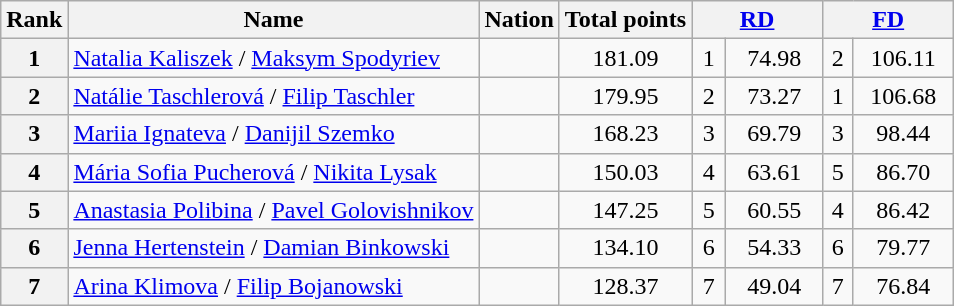<table class="wikitable sortable">
<tr>
<th>Rank</th>
<th>Name</th>
<th>Nation</th>
<th>Total points</th>
<th colspan="2" width="80px"><a href='#'>RD</a></th>
<th colspan="2" width="80px"><a href='#'>FD</a></th>
</tr>
<tr>
<th>1</th>
<td><a href='#'>Natalia Kaliszek</a> / <a href='#'>Maksym Spodyriev</a></td>
<td></td>
<td align="center">181.09</td>
<td align="center">1</td>
<td align="center">74.98</td>
<td align="center">2</td>
<td align="center">106.11</td>
</tr>
<tr>
<th>2</th>
<td><a href='#'>Natálie Taschlerová</a> / <a href='#'>Filip Taschler</a></td>
<td></td>
<td align="center">179.95</td>
<td align="center">2</td>
<td align="center">73.27</td>
<td align="center">1</td>
<td align="center">106.68</td>
</tr>
<tr>
<th>3</th>
<td><a href='#'>Mariia Ignateva</a> / <a href='#'>Danijil Szemko</a></td>
<td></td>
<td align="center">168.23</td>
<td align="center">3</td>
<td align="center">69.79</td>
<td align="center">3</td>
<td align="center">98.44</td>
</tr>
<tr>
<th>4</th>
<td><a href='#'>Mária Sofia Pucherová</a> / <a href='#'>Nikita Lysak</a></td>
<td></td>
<td align="center">150.03</td>
<td align="center">4</td>
<td align="center">63.61</td>
<td align="center">5</td>
<td align="center">86.70</td>
</tr>
<tr>
<th>5</th>
<td><a href='#'>Anastasia Polibina</a> / <a href='#'>Pavel Golovishnikov</a></td>
<td></td>
<td align="center">147.25</td>
<td align="center">5</td>
<td align="center">60.55</td>
<td align="center">4</td>
<td align="center">86.42</td>
</tr>
<tr>
<th>6</th>
<td><a href='#'>Jenna Hertenstein</a> / <a href='#'>Damian Binkowski</a></td>
<td></td>
<td align="center">134.10</td>
<td align="center">6</td>
<td align="center">54.33</td>
<td align="center">6</td>
<td align="center">79.77</td>
</tr>
<tr>
<th>7</th>
<td><a href='#'>Arina Klimova</a> / <a href='#'>Filip Bojanowski</a></td>
<td></td>
<td align="center">128.37</td>
<td align="center">7</td>
<td align="center">49.04</td>
<td align="center">7</td>
<td align="center">76.84</td>
</tr>
</table>
